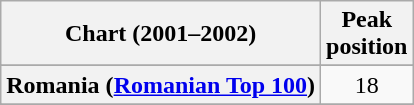<table class="wikitable sortable plainrowheaders" style="text-align:center">
<tr>
<th scope="col">Chart (2001–2002)</th>
<th scope="col">Peak<br>position</th>
</tr>
<tr>
</tr>
<tr>
</tr>
<tr>
</tr>
<tr>
</tr>
<tr>
<th scope="row">Romania (<a href='#'>Romanian Top 100</a>)</th>
<td>18</td>
</tr>
<tr>
</tr>
<tr>
</tr>
<tr>
</tr>
</table>
